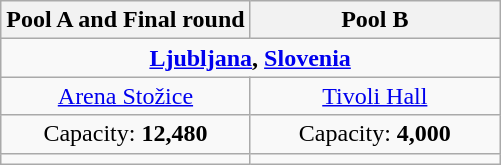<table class=wikitable style=text-align:center>
<tr>
<th width=50%>Pool A and Final round</th>
<th width=50%>Pool B</th>
</tr>
<tr>
<td colspan=2> <strong><a href='#'>Ljubljana</a>, <a href='#'>Slovenia</a></strong></td>
</tr>
<tr>
<td><a href='#'>Arena Stožice</a></td>
<td><a href='#'>Tivoli Hall</a></td>
</tr>
<tr>
<td>Capacity: <strong>12,480</strong></td>
<td>Capacity: <strong>4,000</strong></td>
</tr>
<tr>
<td></td>
<td></td>
</tr>
</table>
